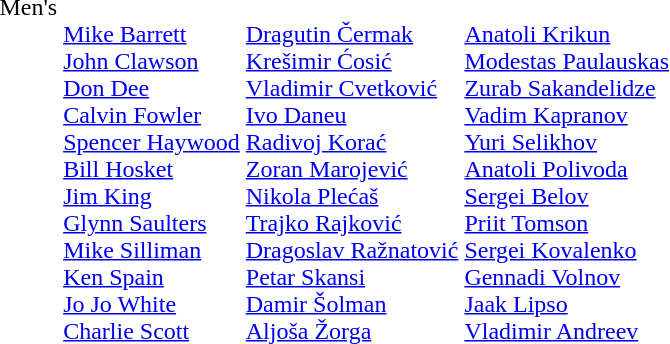<table>
<tr valign="top">
<td>Men's</td>
<td><br><a href='#'>Mike Barrett</a><br><a href='#'>John Clawson</a><br><a href='#'>Don Dee</a><br><a href='#'>Calvin Fowler</a><br><a href='#'>Spencer Haywood</a><br><a href='#'>Bill Hosket</a><br><a href='#'>Jim King</a><br><a href='#'>Glynn Saulters</a><br><a href='#'>Mike Silliman</a><br><a href='#'>Ken Spain</a><br><a href='#'>Jo Jo White</a><br><a href='#'>Charlie Scott</a></td>
<td><br><a href='#'>Dragutin Čermak</a><br><a href='#'>Krešimir Ćosić</a><br><a href='#'>Vladimir Cvetković</a><br><a href='#'>Ivo Daneu</a><br><a href='#'>Radivoj Korać</a><br><a href='#'>Zoran Marojević</a><br><a href='#'>Nikola Plećaš</a><br><a href='#'>Trajko Rajković</a><br><a href='#'>Dragoslav Ražnatović</a><br><a href='#'>Petar Skansi</a><br><a href='#'>Damir Šolman</a><br><a href='#'>Aljoša Žorga</a></td>
<td><br><a href='#'>Anatoli Krikun</a><br><a href='#'>Modestas Paulauskas</a><br><a href='#'>Zurab Sakandelidze</a><br><a href='#'>Vadim Kapranov</a><br><a href='#'>Yuri Selikhov</a><br><a href='#'>Anatoli Polivoda</a><br><a href='#'>Sergei Belov</a><br><a href='#'>Priit Tomson</a><br><a href='#'>Sergei Kovalenko</a><br><a href='#'>Gennadi Volnov</a><br><a href='#'>Jaak Lipso</a><br><a href='#'>Vladimir Andreev</a></td>
</tr>
</table>
